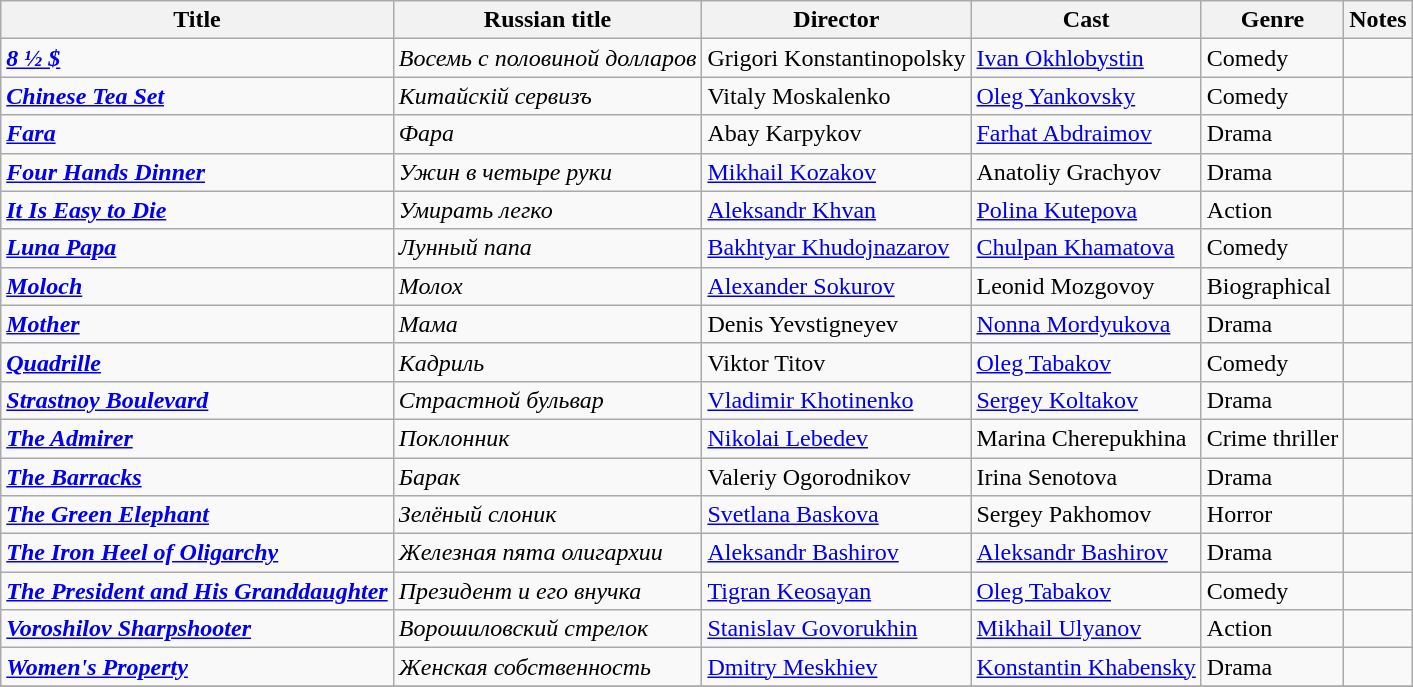<table class="wikitable sortable">
<tr>
<th>Title</th>
<th>Russian title</th>
<th>Director</th>
<th>Cast</th>
<th>Genre</th>
<th>Notes</th>
</tr>
<tr>
<td><strong><em><a href='#'>8 ½ $</a></em></strong></td>
<td><em>Восемь с половиной долларов</em></td>
<td>Grigori Konstantinopolsky</td>
<td><a href='#'>Ivan Okhlobystin</a></td>
<td>Comedy</td>
<td></td>
</tr>
<tr>
<td><strong><em><a href='#'>Chinese Tea Set</a></em></strong></td>
<td><em>Китайскій сервизъ</em></td>
<td>Vitaly Moskalenko</td>
<td><a href='#'>Oleg Yankovsky</a></td>
<td>Comedy</td>
<td></td>
</tr>
<tr>
<td><strong><em><a href='#'>Fara</a></em></strong></td>
<td><em>Фара</em></td>
<td>Abay Karpykov</td>
<td><a href='#'>Farhat Abdraimov</a></td>
<td>Drama</td>
<td></td>
</tr>
<tr>
<td><strong><em><a href='#'>Four Hands Dinner</a></em></strong></td>
<td><em>Ужин в четыре руки</em></td>
<td><a href='#'>Mikhail Kozakov</a></td>
<td>Anatoliy Grachyov</td>
<td>Drama</td>
<td></td>
</tr>
<tr>
<td><strong><em><a href='#'>It Is Easy to Die</a></em></strong></td>
<td><em>Умирать легко</em></td>
<td><a href='#'>Aleksandr Khvan</a></td>
<td><a href='#'>Polina Kutepova</a></td>
<td>Action</td>
<td></td>
</tr>
<tr>
<td><strong><em><a href='#'>Luna Papa</a></em></strong></td>
<td><em>Лунный папа</em></td>
<td><a href='#'>Bakhtyar Khudojnazarov</a></td>
<td><a href='#'>Chulpan Khamatova</a></td>
<td>Comedy</td>
<td></td>
</tr>
<tr>
<td><strong><em><a href='#'>Moloch</a></em></strong></td>
<td><em>Молох</em></td>
<td><a href='#'>Alexander Sokurov</a></td>
<td>Leonid Mozgovoy</td>
<td>Biographical</td>
<td></td>
</tr>
<tr>
<td><strong><em><a href='#'>Mother</a></em></strong></td>
<td><em>Мама</em></td>
<td>Denis Yevstigneyev</td>
<td><a href='#'>Nonna Mordyukova</a></td>
<td>Drama</td>
<td></td>
</tr>
<tr>
<td><strong><em><a href='#'>Quadrille</a></em></strong></td>
<td><em>Кадриль</em></td>
<td>Viktor Titov</td>
<td><a href='#'>Oleg Tabakov</a></td>
<td>Comedy</td>
<td></td>
</tr>
<tr>
<td><strong><em><a href='#'>Strastnoy Boulevard</a></em></strong></td>
<td><em>Страстной бульвар</em></td>
<td><a href='#'>Vladimir Khotinenko</a></td>
<td><a href='#'>Sergey Koltakov</a></td>
<td>Drama</td>
<td></td>
</tr>
<tr>
<td><strong><em><a href='#'>The Admirer</a></em></strong></td>
<td><em>Поклонник</em></td>
<td><a href='#'>Nikolai Lebedev</a></td>
<td>Marina Cherepukhina</td>
<td>Crime thriller</td>
<td></td>
</tr>
<tr>
<td><strong><em><a href='#'>The Barracks</a></em></strong></td>
<td><em>Барак</em></td>
<td>Valeriy Ogorodnikov</td>
<td>Irina Senotova</td>
<td>Drama</td>
<td></td>
</tr>
<tr>
<td><strong><em><a href='#'>The Green Elephant</a></em></strong></td>
<td><em>Зелёный слоник</em></td>
<td><a href='#'>Svetlana Baskova</a></td>
<td>Sergey Pakhomov</td>
<td>Horror</td>
<td></td>
</tr>
<tr>
<td><strong><em><a href='#'>The Iron Heel of Oligarchy</a></em></strong></td>
<td><em>Железная пята олигархии</em></td>
<td><a href='#'>Aleksandr Bashirov</a></td>
<td><a href='#'>Aleksandr Bashirov</a></td>
<td>Drama</td>
<td></td>
</tr>
<tr>
<td><strong><em><a href='#'>The President and His Granddaughter</a></em></strong></td>
<td><em>Президент и его внучка</em></td>
<td><a href='#'>Tigran Keosayan</a></td>
<td><a href='#'>Oleg Tabakov</a></td>
<td>Comedy</td>
<td></td>
</tr>
<tr>
<td><strong><em><a href='#'>Voroshilov Sharpshooter</a></em></strong></td>
<td><em>Ворошиловский стрелок</em></td>
<td><a href='#'>Stanislav Govorukhin</a></td>
<td><a href='#'>Mikhail Ulyanov</a></td>
<td>Action</td>
<td></td>
</tr>
<tr>
<td><strong><em><a href='#'>Women's Property</a></em></strong></td>
<td><em>Женская собственность</em></td>
<td><a href='#'>Dmitry Meskhiev</a></td>
<td><a href='#'>Konstantin Khabensky</a></td>
<td>Drama</td>
<td></td>
</tr>
<tr>
</tr>
</table>
